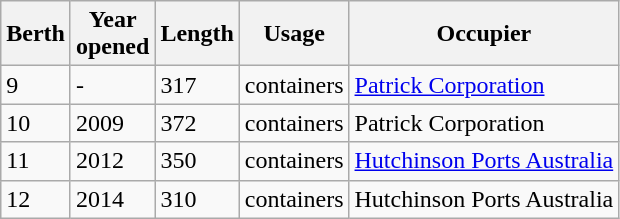<table class="wikitable" style="margin-left:1em">
<tr>
<th>Berth</th>
<th>Year<br>opened</th>
<th>Length</th>
<th>Usage</th>
<th>Occupier</th>
</tr>
<tr>
<td>9</td>
<td>-</td>
<td>317</td>
<td>containers</td>
<td><a href='#'>Patrick Corporation</a></td>
</tr>
<tr>
<td>10</td>
<td>2009</td>
<td>372</td>
<td>containers</td>
<td>Patrick Corporation</td>
</tr>
<tr>
<td>11</td>
<td>2012</td>
<td>350</td>
<td>containers</td>
<td><a href='#'>Hutchinson Ports Australia</a></td>
</tr>
<tr>
<td>12</td>
<td>2014</td>
<td>310</td>
<td>containers</td>
<td>Hutchinson Ports Australia</td>
</tr>
</table>
